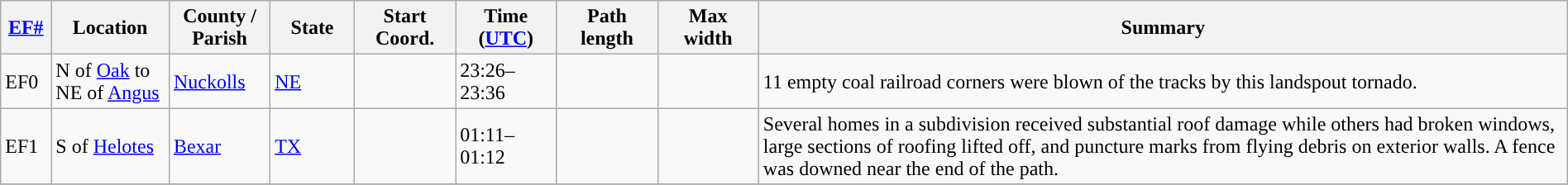<table class="wikitable sortable" style="width:100%;">
<tr>
<th scope="col"  style="width:3%; text-align:center;"><a href='#'>EF#</a></th>
<th scope="col"  style="width:7%; text-align:center;" class="unsortable">Location</th>
<th scope="col"  style="width:6%; text-align:center;" class="unsortable">County / Parish</th>
<th scope="col"  style="width:5%; text-align:center;">State</th>
<th scope="col"  style="width:6%; text-align:center;">Start Coord.</th>
<th scope="col"  style="width:6%; text-align:center;">Time (<a href='#'>UTC</a>)</th>
<th scope="col"  style="width:6%; text-align:center;">Path length</th>
<th scope="col"  style="width:6%; text-align:center;">Max width</th>
<th scope="col" class="unsortable" style="width:48%; text-align:center;">Summary</th>
</tr>
<tr>
<td>EF0</td>
<td>N of <a href='#'>Oak</a> to NE of <a href='#'>Angus</a></td>
<td><a href='#'>Nuckolls</a></td>
<td><a href='#'>NE</a></td>
<td></td>
<td>23:26–23:36</td>
<td></td>
<td></td>
<td>11 empty coal railroad corners were blown of the tracks by this landspout tornado.</td>
</tr>
<tr>
<td>EF1</td>
<td>S of <a href='#'>Helotes</a></td>
<td><a href='#'>Bexar</a></td>
<td><a href='#'>TX</a></td>
<td></td>
<td>01:11–01:12</td>
<td></td>
<td></td>
<td>Several homes in a subdivision received substantial roof damage while others had broken windows, large sections of roofing lifted off, and puncture marks from flying debris on exterior walls. A fence was downed near the end of the path.</td>
</tr>
<tr>
</tr>
</table>
